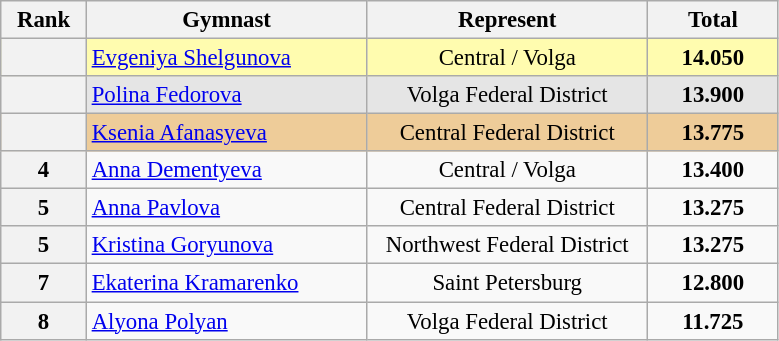<table class="wikitable sortable" style="text-align:center; font-size:95%">
<tr>
<th scope="col" style="width:50px;">Rank</th>
<th scope="col" style="width:180px;">Gymnast</th>
<th scope="col" style="width:180px;">Represent</th>
<th scope="col" style="width:80px;">Total</th>
</tr>
<tr style="background:#fffcaf;">
<th scope=row style="text-align:center"></th>
<td style="text-align:left;"><a href='#'>Evgeniya Shelgunova</a></td>
<td>Central / Volga</td>
<td><strong>14.050</strong></td>
</tr>
<tr style="background:#e5e5e5;">
<th scope=row style="text-align:center"></th>
<td style="text-align:left;"><a href='#'>Polina Fedorova</a></td>
<td>Volga Federal District</td>
<td><strong>13.900</strong></td>
</tr>
<tr style="background:#ec9;">
<th scope=row style="text-align:center"></th>
<td style="text-align:left;"><a href='#'>Ksenia Afanasyeva</a></td>
<td>Central Federal District</td>
<td><strong>13.775</strong></td>
</tr>
<tr>
<th scope=row style="text-align:center">4</th>
<td style="text-align:left;"><a href='#'>Anna Dementyeva</a></td>
<td>Central / Volga</td>
<td><strong>13.400</strong></td>
</tr>
<tr>
<th scope=row style="text-align:center">5</th>
<td style="text-align:left;"><a href='#'>Anna Pavlova</a></td>
<td>Central Federal District</td>
<td><strong>13.275</strong></td>
</tr>
<tr>
<th scope=row style="text-align:center">5</th>
<td style="text-align:left;"><a href='#'>Kristina Goryunova</a></td>
<td>Northwest Federal District</td>
<td><strong>13.275</strong></td>
</tr>
<tr>
<th scope=row style="text-align:center">7</th>
<td style="text-align:left;"><a href='#'>Ekaterina Kramarenko</a></td>
<td>Saint Petersburg</td>
<td><strong>12.800</strong></td>
</tr>
<tr>
<th scope=row style="text-align:center">8</th>
<td style="text-align:left;"><a href='#'>Alyona Polyan</a></td>
<td>Volga Federal District</td>
<td><strong>11.725</strong></td>
</tr>
</table>
